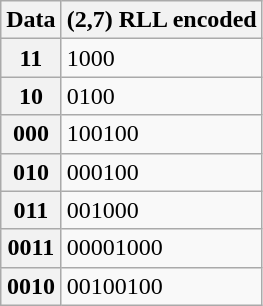<table class="wikitable">
<tr>
<th>Data</th>
<th>(2,7) RLL encoded</th>
</tr>
<tr>
<th>11</th>
<td>1000</td>
</tr>
<tr>
<th>10</th>
<td>0100</td>
</tr>
<tr>
<th>000</th>
<td>100100</td>
</tr>
<tr>
<th>010</th>
<td>000100</td>
</tr>
<tr>
<th>011</th>
<td>001000</td>
</tr>
<tr>
<th>0011</th>
<td>00001000</td>
</tr>
<tr>
<th>0010</th>
<td>00100100</td>
</tr>
</table>
